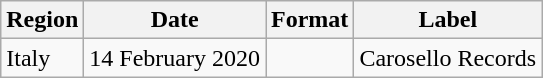<table class="wikitable">
<tr>
<th>Region</th>
<th>Date</th>
<th>Format</th>
<th>Label</th>
</tr>
<tr>
<td>Italy</td>
<td>14 February 2020</td>
<td></td>
<td>Carosello Records</td>
</tr>
</table>
